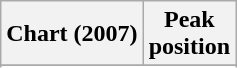<table class="wikitable plainrowheaders sortable" style="text-align:center;">
<tr>
<th scope="col">Chart (2007)</th>
<th scope="col">Peak<br>position</th>
</tr>
<tr>
</tr>
<tr>
</tr>
<tr>
</tr>
</table>
